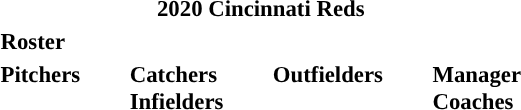<table class="toccolours" style="font-size: 95%;">
<tr>
<th colspan="10">2020 Cincinnati Reds</th>
</tr>
<tr>
<td colspan="10"><strong>Roster</strong></td>
</tr>
<tr>
<td valign="top"><strong>Pitchers</strong><br>




















</td>
<td width="25px"></td>
<td valign="top"><strong>Catchers</strong><br>


<strong>Infielders</strong>








</td>
<td width="25px"></td>
<td valign="top"><strong>Outfielders</strong><br>







</td>
<td width="25px"></td>
<td valign="top"><strong>Manager</strong><br>
<strong>Coaches</strong>
 
 
 
 
 
 
 
 
 
  
  
 </td>
</tr>
</table>
